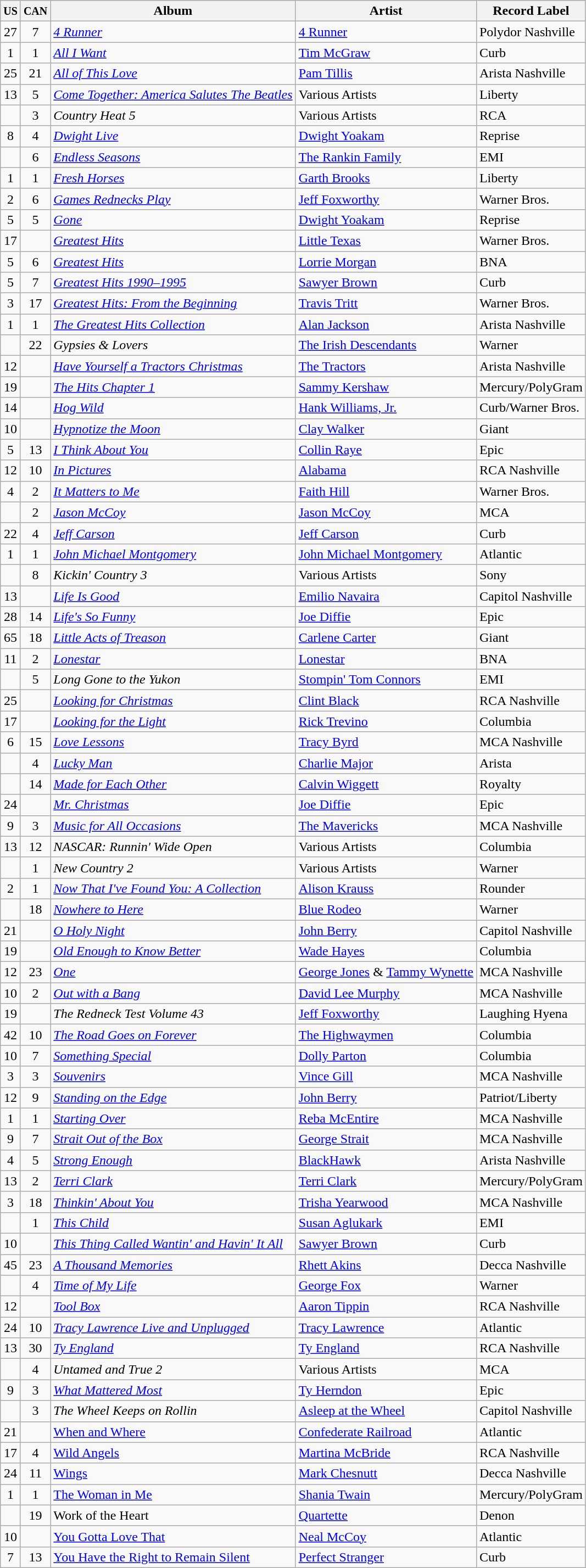<table class="wikitable sortable">
<tr>
<th><small>US</small></th>
<th><small>CAN</small></th>
<th>Album</th>
<th>Artist</th>
<th>Record Label</th>
</tr>
<tr>
<td align="center">27</td>
<td align="center">7</td>
<td><em><a href='#'>4 Runner</a></em></td>
<td><a href='#'>4 Runner</a></td>
<td>Polydor Nashville</td>
</tr>
<tr>
<td align="center">1</td>
<td align="center">1</td>
<td><em><a href='#'>All I Want</a></em></td>
<td><a href='#'>Tim McGraw</a></td>
<td>Curb</td>
</tr>
<tr>
<td align="center">25</td>
<td align="center">21</td>
<td><em><a href='#'>All of This Love</a></em></td>
<td><a href='#'>Pam Tillis</a></td>
<td>Arista Nashville</td>
</tr>
<tr>
<td align="center">13</td>
<td align="center">5</td>
<td><em><a href='#'>Come Together: America Salutes The Beatles</a></em></td>
<td>Various Artists</td>
<td>Liberty</td>
</tr>
<tr>
<td align="center"></td>
<td align="center">3</td>
<td><em>Country Heat 5</em></td>
<td>Various Artists</td>
<td>RCA</td>
</tr>
<tr>
<td align="center">8</td>
<td align="center">4</td>
<td><em><a href='#'>Dwight Live</a></em></td>
<td><a href='#'>Dwight Yoakam</a></td>
<td>Reprise</td>
</tr>
<tr>
<td align="center"></td>
<td align="center">6</td>
<td><em><a href='#'>Endless Seasons</a></em></td>
<td><a href='#'>The Rankin Family</a></td>
<td>EMI</td>
</tr>
<tr>
<td align="center">1</td>
<td align="center">1</td>
<td><em><a href='#'>Fresh Horses</a></em></td>
<td><a href='#'>Garth Brooks</a></td>
<td>Liberty</td>
</tr>
<tr>
<td align="center">2</td>
<td align="center">6</td>
<td><em><a href='#'>Games Rednecks Play</a></em></td>
<td><a href='#'>Jeff Foxworthy</a></td>
<td>Warner Bros.</td>
</tr>
<tr>
<td align="center">5</td>
<td align="center">5</td>
<td><em><a href='#'>Gone</a></em></td>
<td><a href='#'>Dwight Yoakam</a></td>
<td>Reprise</td>
</tr>
<tr>
<td align="center">17</td>
<td align="center"></td>
<td><em><a href='#'>Greatest Hits</a></em></td>
<td><a href='#'>Little Texas</a></td>
<td>Warner Bros.</td>
</tr>
<tr>
<td align="center">5</td>
<td align="center">6</td>
<td><em><a href='#'>Greatest Hits</a></em></td>
<td><a href='#'>Lorrie Morgan</a></td>
<td>BNA</td>
</tr>
<tr>
<td align="center">5</td>
<td align="center">7</td>
<td><em><a href='#'>Greatest Hits 1990–1995</a></em></td>
<td><a href='#'>Sawyer Brown</a></td>
<td>Curb</td>
</tr>
<tr>
<td align="center">3</td>
<td align="center">17</td>
<td><em><a href='#'>Greatest Hits: From the Beginning</a></em></td>
<td><a href='#'>Travis Tritt</a></td>
<td>Warner Bros.</td>
</tr>
<tr>
<td align="center">1</td>
<td align="center">1</td>
<td><em><a href='#'>The Greatest Hits Collection</a></em></td>
<td><a href='#'>Alan Jackson</a></td>
<td>Arista Nashville</td>
</tr>
<tr>
<td align="center"></td>
<td align="center">22</td>
<td><em>Gypsies & Lovers</em></td>
<td><a href='#'>The Irish Descendants</a></td>
<td>Warner</td>
</tr>
<tr>
<td align="center">12</td>
<td align="center"></td>
<td><em><a href='#'>Have Yourself a Tractors Christmas</a></em></td>
<td><a href='#'>The Tractors</a></td>
<td>Arista Nashville</td>
</tr>
<tr>
<td align="center">19</td>
<td align="center"></td>
<td><em><a href='#'>The Hits Chapter 1</a></em></td>
<td><a href='#'>Sammy Kershaw</a></td>
<td>Mercury/PolyGram</td>
</tr>
<tr>
<td align="center">14</td>
<td align="center"></td>
<td><em><a href='#'>Hog Wild</a></em></td>
<td><a href='#'>Hank Williams, Jr.</a></td>
<td>Curb/Warner Bros.</td>
</tr>
<tr>
<td align="center">10</td>
<td align="center"></td>
<td><em><a href='#'>Hypnotize the Moon</a></em></td>
<td><a href='#'>Clay Walker</a></td>
<td>Giant</td>
</tr>
<tr>
<td align="center">5</td>
<td align="center">13</td>
<td><em><a href='#'>I Think About You</a></em></td>
<td><a href='#'>Collin Raye</a></td>
<td>Epic</td>
</tr>
<tr>
<td align="center">12</td>
<td align="center">10</td>
<td><em><a href='#'>In Pictures</a></em></td>
<td><a href='#'>Alabama</a></td>
<td>RCA Nashville</td>
</tr>
<tr>
<td align="center">4</td>
<td align="center">2</td>
<td><em><a href='#'>It Matters to Me</a></em></td>
<td><a href='#'>Faith Hill</a></td>
<td>Warner Bros.</td>
</tr>
<tr>
<td align="center"></td>
<td align="center">2</td>
<td><em><a href='#'>Jason McCoy</a></em></td>
<td><a href='#'>Jason McCoy</a></td>
<td>MCA</td>
</tr>
<tr>
<td align="center">22</td>
<td align="center">4</td>
<td><em><a href='#'>Jeff Carson</a></em></td>
<td><a href='#'>Jeff Carson</a></td>
<td>Curb</td>
</tr>
<tr>
<td align="center">1</td>
<td align="center">1</td>
<td><em><a href='#'>John Michael Montgomery</a></em></td>
<td><a href='#'>John Michael Montgomery</a></td>
<td>Atlantic</td>
</tr>
<tr>
<td align="center"></td>
<td align="center">8</td>
<td><em>Kickin' Country 3</em></td>
<td>Various Artists</td>
<td>Sony</td>
</tr>
<tr>
<td align="center">13</td>
<td align="center"></td>
<td><em><a href='#'>Life Is Good</a></em></td>
<td><a href='#'>Emilio Navaira</a></td>
<td>Capitol Nashville</td>
</tr>
<tr>
<td align="center">28</td>
<td align="center">14</td>
<td><em><a href='#'>Life's So Funny</a></em></td>
<td><a href='#'>Joe Diffie</a></td>
<td>Epic</td>
</tr>
<tr>
<td align="center">65</td>
<td align="center">18</td>
<td><em><a href='#'>Little Acts of Treason</a></em></td>
<td><a href='#'>Carlene Carter</a></td>
<td>Giant</td>
</tr>
<tr>
<td align="center">11</td>
<td align="center">2</td>
<td><em><a href='#'>Lonestar</a></em></td>
<td><a href='#'>Lonestar</a></td>
<td>BNA</td>
</tr>
<tr>
<td align="center"></td>
<td align="center">5</td>
<td><em>Long Gone to the Yukon</em></td>
<td><a href='#'>Stompin' Tom Connors</a></td>
<td>EMI</td>
</tr>
<tr>
<td align="center">25</td>
<td align="center"></td>
<td><em><a href='#'>Looking for Christmas</a></em></td>
<td><a href='#'>Clint Black</a></td>
<td>RCA Nashville</td>
</tr>
<tr>
<td align="center">17</td>
<td align="center"></td>
<td><em><a href='#'>Looking for the Light</a></em></td>
<td><a href='#'>Rick Trevino</a></td>
<td>Columbia</td>
</tr>
<tr>
<td align="center">6</td>
<td align="center">15</td>
<td><em><a href='#'>Love Lessons</a></em></td>
<td><a href='#'>Tracy Byrd</a></td>
<td>MCA Nashville</td>
</tr>
<tr>
<td align="center"></td>
<td align="center">4</td>
<td><em><a href='#'>Lucky Man</a></em></td>
<td><a href='#'>Charlie Major</a></td>
<td>Arista</td>
</tr>
<tr>
<td align="center"></td>
<td align="center">14</td>
<td><em><a href='#'>Made for Each Other</a></em></td>
<td><a href='#'>Calvin Wiggett</a></td>
<td>Royalty</td>
</tr>
<tr>
<td align="center">24</td>
<td align="center"></td>
<td><em><a href='#'>Mr. Christmas</a></em></td>
<td><a href='#'>Joe Diffie</a></td>
<td>Epic</td>
</tr>
<tr>
<td align="center">9</td>
<td align="center">3</td>
<td><em><a href='#'>Music for All Occasions</a></em></td>
<td><a href='#'>The Mavericks</a></td>
<td>MCA Nashville</td>
</tr>
<tr>
<td align="center">13</td>
<td align="center">12</td>
<td><em>NASCAR: Runnin' Wide Open</em></td>
<td>Various Artists</td>
<td>Columbia</td>
</tr>
<tr>
<td align="center"></td>
<td align="center">1</td>
<td><em>New Country 2</em></td>
<td>Various Artists</td>
<td>Warner</td>
</tr>
<tr>
<td align="center">2</td>
<td align="center">1</td>
<td><em><a href='#'>Now That I've Found You: A Collection</a></em></td>
<td><a href='#'>Alison Krauss</a></td>
<td>Rounder</td>
</tr>
<tr>
<td align="center"></td>
<td align="center">18</td>
<td><em><a href='#'>Nowhere to Here</a></em></td>
<td><a href='#'>Blue Rodeo</a></td>
<td>Warner</td>
</tr>
<tr>
<td align="center">21</td>
<td align="center"></td>
<td><em><a href='#'>O Holy Night</a></em></td>
<td><a href='#'>John Berry</a></td>
<td>Capitol Nashville</td>
</tr>
<tr>
<td align="center">19</td>
<td align="center"></td>
<td><em><a href='#'>Old Enough to Know Better</a></em></td>
<td><a href='#'>Wade Hayes</a></td>
<td>Columbia</td>
</tr>
<tr>
<td align="center">12</td>
<td align="center">23</td>
<td><em><a href='#'>One</a></em></td>
<td><a href='#'>George Jones</a> & <a href='#'>Tammy Wynette</a></td>
<td>MCA Nashville</td>
</tr>
<tr>
<td align="center">10</td>
<td align="center">2</td>
<td><em><a href='#'>Out with a Bang</a></em></td>
<td><a href='#'>David Lee Murphy</a></td>
<td>MCA Nashville</td>
</tr>
<tr>
<td align="center">19</td>
<td align="center"></td>
<td><em>The Redneck Test Volume 43</em></td>
<td><a href='#'>Jeff Foxworthy</a></td>
<td>Laughing Hyena</td>
</tr>
<tr>
<td align="center">42</td>
<td align="center">10</td>
<td><em><a href='#'>The Road Goes on Forever</a></em></td>
<td><a href='#'>The Highwaymen</a></td>
<td>Columbia</td>
</tr>
<tr>
<td align="center">10</td>
<td align="center">7</td>
<td><em><a href='#'>Something Special</a></em></td>
<td><a href='#'>Dolly Parton</a></td>
<td>Columbia</td>
</tr>
<tr>
<td align="center">3</td>
<td align="center">3</td>
<td><em><a href='#'>Souvenirs</a></em></td>
<td><a href='#'>Vince Gill</a></td>
<td>MCA Nashville</td>
</tr>
<tr>
<td align="center">12</td>
<td align="center">9</td>
<td><em><a href='#'>Standing on the Edge</a></em></td>
<td><a href='#'>John Berry</a></td>
<td>Patriot/Liberty</td>
</tr>
<tr>
<td align="center">1</td>
<td align="center">1</td>
<td><em><a href='#'>Starting Over</a></em></td>
<td><a href='#'>Reba McEntire</a></td>
<td>MCA Nashville</td>
</tr>
<tr>
<td align="center">9</td>
<td align="center">7</td>
<td><em><a href='#'>Strait Out of the Box</a></em></td>
<td><a href='#'>George Strait</a></td>
<td>MCA Nashville</td>
</tr>
<tr>
<td align="center">4</td>
<td align="center">5</td>
<td><em><a href='#'>Strong Enough</a></em></td>
<td><a href='#'>BlackHawk</a></td>
<td>Arista Nashville</td>
</tr>
<tr>
<td align="center">13</td>
<td align="center">2</td>
<td><em><a href='#'>Terri Clark</a></em></td>
<td><a href='#'>Terri Clark</a></td>
<td>Mercury/PolyGram</td>
</tr>
<tr>
<td align="center">3</td>
<td align="center">18</td>
<td><em><a href='#'>Thinkin' About You</a></em></td>
<td><a href='#'>Trisha Yearwood</a></td>
<td>MCA Nashville</td>
</tr>
<tr>
<td align="center"></td>
<td align="center">1</td>
<td><em><a href='#'>This Child</a></em></td>
<td><a href='#'>Susan Aglukark</a></td>
<td>EMI</td>
</tr>
<tr>
<td align="center">10</td>
<td align="center"></td>
<td><em><a href='#'>This Thing Called Wantin' and Havin' It All</a></em></td>
<td><a href='#'>Sawyer Brown</a></td>
<td>Curb</td>
</tr>
<tr>
<td align="center">45</td>
<td align="center">23</td>
<td><em><a href='#'>A Thousand Memories</a></em></td>
<td><a href='#'>Rhett Akins</a></td>
<td>Decca Nashville</td>
</tr>
<tr>
<td align="center"></td>
<td align="center">4</td>
<td><em><a href='#'>Time of My Life</a></em></td>
<td><a href='#'>George Fox</a></td>
<td>Warner</td>
</tr>
<tr>
<td align="center">12</td>
<td align="center"></td>
<td><em><a href='#'>Tool Box</a></em></td>
<td><a href='#'>Aaron Tippin</a></td>
<td>RCA Nashville</td>
</tr>
<tr>
<td align="center">24</td>
<td align="center">10</td>
<td><em><a href='#'>Tracy Lawrence Live and Unplugged</a></em></td>
<td><a href='#'>Tracy Lawrence</a></td>
<td>Atlantic</td>
</tr>
<tr>
<td align="center">13</td>
<td align="center">30</td>
<td><em><a href='#'>Ty England</a></em></td>
<td><a href='#'>Ty England</a></td>
<td>RCA Nashville</td>
</tr>
<tr>
<td align="center"></td>
<td align="center">4</td>
<td><em>Untamed and True 2</em></td>
<td>Various Artists</td>
<td>MCA</td>
</tr>
<tr>
<td align="center">9</td>
<td align="center">3</td>
<td><em><a href='#'>What Mattered Most</a></em></td>
<td><a href='#'>Ty Herndon</a></td>
<td>Epic</td>
</tr>
<tr>
<td align="center"></td>
<td align="center">3</td>
<td><em>The Wheel Keeps on Rollin<strong></td>
<td><a href='#'>Asleep at the Wheel</a></td>
<td>Capitol Nashville</td>
</tr>
<tr>
<td align="center">21</td>
<td align="center"></td>
<td></em><a href='#'>When and Where</a><em></td>
<td><a href='#'>Confederate Railroad</a></td>
<td>Atlantic</td>
</tr>
<tr>
<td align="center">17</td>
<td align="center">4</td>
<td></em><a href='#'>Wild Angels</a><em></td>
<td><a href='#'>Martina McBride</a></td>
<td>RCA Nashville</td>
</tr>
<tr>
<td align="center">24</td>
<td align="center">11</td>
<td></em><a href='#'>Wings</a><em></td>
<td><a href='#'>Mark Chesnutt</a></td>
<td>Decca Nashville</td>
</tr>
<tr>
<td align="center">1</td>
<td align="center">1</td>
<td></em><a href='#'>The Woman in Me</a><em></td>
<td><a href='#'>Shania Twain</a></td>
<td>Mercury/PolyGram</td>
</tr>
<tr>
<td align="center"></td>
<td align="center">19</td>
<td></em>Work of the Heart<em></td>
<td><a href='#'>Quartette</a></td>
<td>Denon</td>
</tr>
<tr>
<td align="center">10</td>
<td align="center"></td>
<td></em><a href='#'>You Gotta Love That</a><em></td>
<td><a href='#'>Neal McCoy</a></td>
<td>Atlantic</td>
</tr>
<tr>
<td align="center">7</td>
<td align="center">13</td>
<td></em><a href='#'>You Have the Right to Remain Silent</a><em></td>
<td><a href='#'>Perfect Stranger</a></td>
<td>Curb</td>
</tr>
</table>
